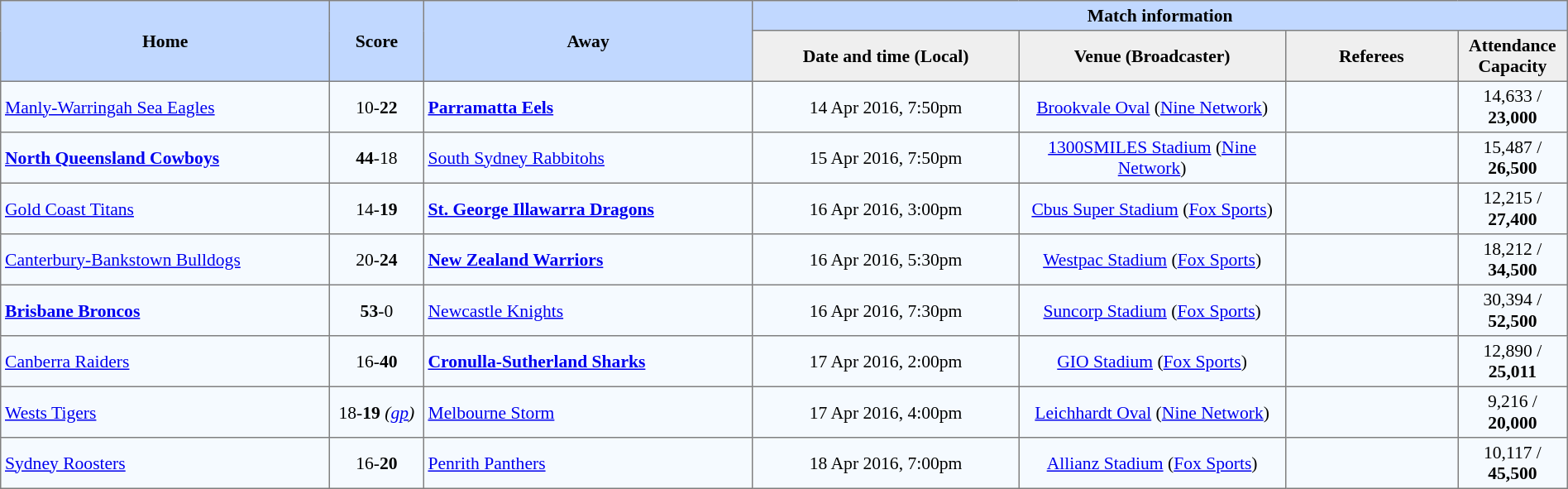<table border="1" cellpadding="3" cellspacing="0" style="border-collapse:collapse; font-size:90%; width:100%;">
<tr style="background:#c1d8ff;">
<th rowspan="2" style="width:21%;">Home</th>
<th rowspan="2" style="width:6%;">Score</th>
<th rowspan="2" style="width:21%;">Away</th>
<th colspan=6>Match information</th>
</tr>
<tr style="background:#efefef;">
<th width=17%>Date and time (Local)</th>
<th width="17%">Venue (Broadcaster)</th>
<th width=11%>Referees</th>
<th width=7%>Attendance <strong>Capacity</strong></th>
</tr>
<tr style="text-align:center; background:#f5faff;">
<td align="left"> <a href='#'>Manly-Warringah Sea Eagles</a></td>
<td>10-<strong>22</strong></td>
<td align="left"> <strong><a href='#'>Parramatta Eels</a></strong></td>
<td>14 Apr 2016, 7:50pm</td>
<td><a href='#'>Brookvale Oval</a>  (<a href='#'>Nine Network</a>)</td>
<td></td>
<td>14,633 / <strong>23,000</strong></td>
</tr>
<tr style="text-align:center; background:#f5faff;">
<td align="left"> <strong><a href='#'>North Queensland Cowboys</a></strong></td>
<td><strong>44</strong>-18</td>
<td align="left"> <a href='#'>South Sydney Rabbitohs</a></td>
<td>15 Apr 2016, 7:50pm</td>
<td><a href='#'>1300SMILES Stadium</a>  (<a href='#'>Nine Network</a>)</td>
<td></td>
<td>15,487 / <strong>26,500</strong></td>
</tr>
<tr style="text-align:center; background:#f5faff;">
<td align="left"> <a href='#'>Gold Coast Titans</a></td>
<td>14-<strong>19</strong></td>
<td align="left"> <strong><a href='#'>St. George Illawarra Dragons</a></strong></td>
<td>16 Apr 2016, 3:00pm</td>
<td><a href='#'>Cbus Super Stadium</a>  (<a href='#'>Fox Sports</a>)</td>
<td></td>
<td>12,215 / <strong>27,400</strong></td>
</tr>
<tr style="text-align:center; background:#f5faff;">
<td align="left"> <a href='#'>Canterbury-Bankstown Bulldogs</a></td>
<td>20-<strong>24</strong></td>
<td align="left"> <strong><a href='#'>New Zealand Warriors</a></strong></td>
<td>16 Apr 2016, 5:30pm</td>
<td><a href='#'>Westpac Stadium</a>  (<a href='#'>Fox Sports</a>)</td>
<td></td>
<td>18,212 / <strong>34,500</strong></td>
</tr>
<tr style="text-align:center; background:#f5faff;">
<td align="left"> <strong><a href='#'>Brisbane Broncos</a></strong></td>
<td><strong>53</strong>-0</td>
<td align="left"> <a href='#'>Newcastle Knights</a></td>
<td>16 Apr 2016, 7:30pm</td>
<td><a href='#'>Suncorp Stadium</a>  (<a href='#'>Fox Sports</a>)</td>
<td></td>
<td>30,394 / <strong>52,500</strong></td>
</tr>
<tr style="text-align:center; background:#f5faff;">
<td align="left"> <a href='#'>Canberra Raiders</a></td>
<td>16-<strong>40</strong></td>
<td align="left"> <strong><a href='#'>Cronulla-Sutherland Sharks</a></strong></td>
<td>17 Apr 2016, 2:00pm</td>
<td><a href='#'>GIO Stadium</a>  (<a href='#'>Fox Sports</a>)</td>
<td></td>
<td>12,890 / <strong>25,011</strong></td>
</tr>
<tr style="text-align:center; background:#f5faff;">
<td align="left"> <a href='#'>Wests Tigers</a></td>
<td>18-<strong>19</strong> <em>(<a href='#'>gp</a>)</em></td>
<td align="left"> <a href='#'>Melbourne Storm</a></td>
<td>17 Apr 2016, 4:00pm</td>
<td><a href='#'>Leichhardt Oval</a>  (<a href='#'>Nine Network</a>)</td>
<td></td>
<td>9,216 / <strong>20,000</strong></td>
</tr>
<tr style="text-align:center; background:#f5faff;">
<td align="left"> <a href='#'>Sydney Roosters</a></td>
<td>16-<strong>20</strong></td>
<td align="left"> <a href='#'>Penrith Panthers</a></td>
<td>18 Apr 2016, 7:00pm</td>
<td><a href='#'>Allianz Stadium</a>  (<a href='#'>Fox Sports</a>)</td>
<td></td>
<td>10,117 / <strong>45,500</strong></td>
</tr>
</table>
